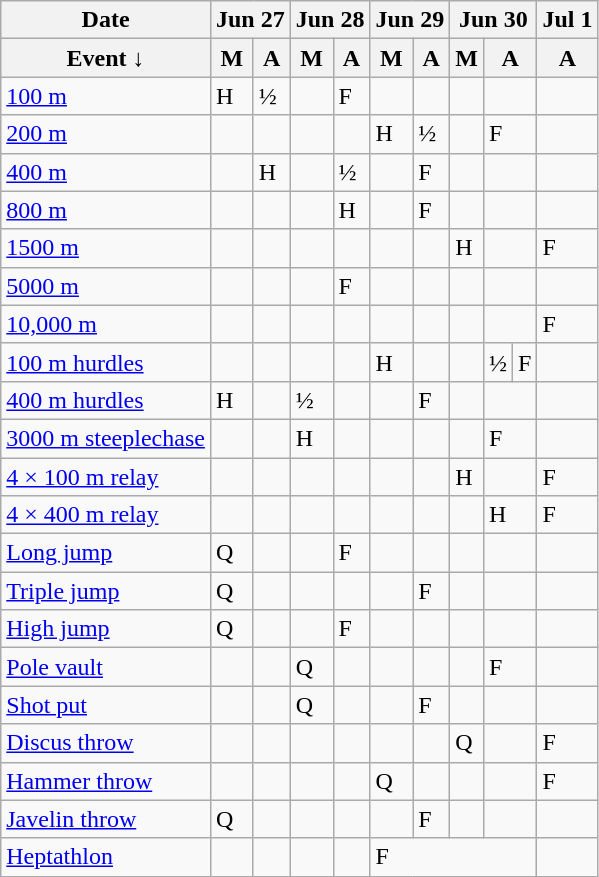<table class="wikitable athletics-schedule">
<tr>
<th>Date</th>
<th colspan="2">Jun 27</th>
<th colspan="2">Jun 28</th>
<th colspan="2">Jun 29</th>
<th colspan="3">Jun 30</th>
<th>Jul 1</th>
</tr>
<tr>
<th>Event   ↓</th>
<th>M</th>
<th>A</th>
<th>M</th>
<th>A</th>
<th>M</th>
<th>A</th>
<th>M</th>
<th colspan="2">A</th>
<th>A</th>
</tr>
<tr>
<td class="event"><a href='#'>100 m</a></td>
<td class="heats">H</td>
<td class="semifinals">½</td>
<td></td>
<td class="final">F</td>
<td></td>
<td></td>
<td></td>
<td colspan="2"></td>
<td></td>
</tr>
<tr>
<td class="event"><a href='#'>200 m</a></td>
<td></td>
<td></td>
<td></td>
<td></td>
<td class="heats">H</td>
<td class="semifinals">½</td>
<td></td>
<td class="final" colspan="2">F</td>
<td></td>
</tr>
<tr>
<td class="event"><a href='#'>400 m</a></td>
<td></td>
<td class="heats">H</td>
<td></td>
<td class="semifinals">½</td>
<td></td>
<td class="final">F</td>
<td></td>
<td colspan="2"></td>
<td></td>
</tr>
<tr>
<td class="event"><a href='#'>800 m</a></td>
<td></td>
<td></td>
<td></td>
<td class="heats">H</td>
<td></td>
<td class="final">F</td>
<td></td>
<td colspan="2"></td>
<td></td>
</tr>
<tr>
<td class="event"><a href='#'>1500 m</a></td>
<td></td>
<td></td>
<td></td>
<td></td>
<td></td>
<td></td>
<td class="heats">H</td>
<td colspan="2"></td>
<td class="final">F</td>
</tr>
<tr>
<td class="event"><a href='#'>5000 m</a></td>
<td></td>
<td></td>
<td></td>
<td class="final">F</td>
<td></td>
<td></td>
<td></td>
<td colspan="2"></td>
<td></td>
</tr>
<tr>
<td class="event"><a href='#'>10,000 m</a></td>
<td></td>
<td></td>
<td></td>
<td></td>
<td></td>
<td></td>
<td></td>
<td colspan="2"></td>
<td class="final">F</td>
</tr>
<tr>
<td class="event"><a href='#'>100 m hurdles</a></td>
<td></td>
<td></td>
<td></td>
<td></td>
<td class="heats">H</td>
<td></td>
<td></td>
<td class="semifinals">½</td>
<td class="final">F</td>
<td></td>
</tr>
<tr>
<td class="event"><a href='#'>400 m hurdles</a></td>
<td class="heats">H</td>
<td></td>
<td class="semifinals">½</td>
<td></td>
<td></td>
<td class="final">F</td>
<td></td>
<td colspan="2"></td>
<td></td>
</tr>
<tr>
<td class="event"><a href='#'>3000 m steeplechase</a></td>
<td></td>
<td></td>
<td class="heats">H</td>
<td></td>
<td></td>
<td></td>
<td></td>
<td class="final" colspan="2">F</td>
<td></td>
</tr>
<tr>
<td class="event"><a href='#'>4 × 100 m relay</a></td>
<td></td>
<td></td>
<td></td>
<td></td>
<td></td>
<td></td>
<td class="heats">H</td>
<td colspan="2"></td>
<td class="final">F</td>
</tr>
<tr>
<td class="event"><a href='#'>4 × 400 m relay</a></td>
<td></td>
<td></td>
<td></td>
<td></td>
<td></td>
<td></td>
<td></td>
<td class="heats" colspan="2">H</td>
<td class="final">F</td>
</tr>
<tr>
<td class="event"><a href='#'>Long jump</a></td>
<td class="qualifiers">Q</td>
<td></td>
<td></td>
<td class="final">F</td>
<td></td>
<td></td>
<td></td>
<td colspan="2"></td>
<td></td>
</tr>
<tr>
<td class="event"><a href='#'>Triple jump</a></td>
<td class="qualifiers">Q</td>
<td></td>
<td></td>
<td></td>
<td></td>
<td class="final">F</td>
<td></td>
<td colspan="2"></td>
<td></td>
</tr>
<tr>
<td class="event"><a href='#'>High jump</a></td>
<td class="qualifiers">Q</td>
<td></td>
<td></td>
<td class="final">F</td>
<td></td>
<td></td>
<td></td>
<td colspan="2"></td>
<td></td>
</tr>
<tr>
<td class="event"><a href='#'>Pole vault</a></td>
<td></td>
<td></td>
<td class="qualifiers">Q</td>
<td></td>
<td></td>
<td></td>
<td></td>
<td class="final" colspan="2">F</td>
<td></td>
</tr>
<tr>
<td class="event"><a href='#'>Shot put</a></td>
<td></td>
<td></td>
<td class="qualifiers">Q</td>
<td></td>
<td></td>
<td class="final">F</td>
<td></td>
<td colspan="2"></td>
<td></td>
</tr>
<tr>
<td class="event"><a href='#'>Discus throw</a></td>
<td></td>
<td></td>
<td></td>
<td></td>
<td></td>
<td></td>
<td class="qualifiers">Q</td>
<td colspan="2"></td>
<td class="final">F</td>
</tr>
<tr>
<td class="event"><a href='#'>Hammer throw</a></td>
<td></td>
<td></td>
<td></td>
<td></td>
<td class="qualifiers">Q</td>
<td></td>
<td></td>
<td colspan="2"></td>
<td class="final">F</td>
</tr>
<tr>
<td class="event"><a href='#'>Javelin throw</a></td>
<td class="qualifiers">Q</td>
<td></td>
<td></td>
<td></td>
<td></td>
<td class="final">F</td>
<td></td>
<td colspan="2"></td>
<td></td>
</tr>
<tr>
<td class="event"><a href='#'>Heptathlon</a></td>
<td></td>
<td></td>
<td></td>
<td></td>
<td class="final" colspan="5">F</td>
<td></td>
</tr>
</table>
